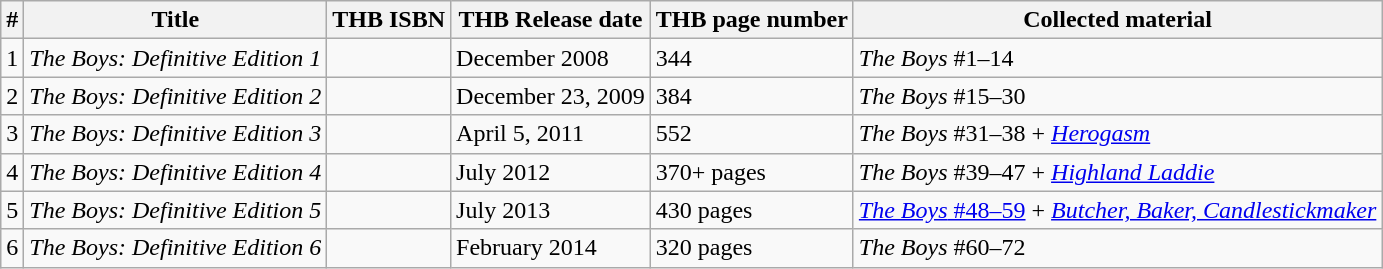<table class="wikitable">
<tr>
<th>#</th>
<th>Title</th>
<th>THB ISBN</th>
<th>THB Release date</th>
<th>THB page number</th>
<th>Collected material</th>
</tr>
<tr>
<td>1</td>
<td><em>The Boys: Definitive Edition 1</em></td>
<td></td>
<td>December 2008</td>
<td>344</td>
<td><em>The Boys</em> #1–14</td>
</tr>
<tr>
<td>2</td>
<td><em>The Boys: Definitive Edition 2</em></td>
<td></td>
<td>December 23, 2009</td>
<td>384</td>
<td><em>The Boys</em> #15–30</td>
</tr>
<tr>
<td>3</td>
<td><em>The Boys: Definitive Edition 3</em></td>
<td></td>
<td>April 5, 2011</td>
<td>552</td>
<td><em>The Boys</em> #31–38 + <em><a href='#'>Herogasm</a></em></td>
</tr>
<tr>
<td>4</td>
<td><em>The Boys: Definitive Edition 4</em></td>
<td></td>
<td>July 2012</td>
<td>370+ pages</td>
<td><em>The Boys</em> #39–47 + <em><a href='#'>Highland Laddie</a></em></td>
</tr>
<tr>
<td>5</td>
<td><em>The Boys: Definitive Edition 5</em></td>
<td></td>
<td>July 2013</td>
<td>430 pages</td>
<td><a href='#'><em>The Boys</em> #48–59</a> + <em><a href='#'>Butcher, Baker, Candlestickmaker</a></em></td>
</tr>
<tr>
<td>6</td>
<td><em>The Boys: Definitive Edition 6</em></td>
<td></td>
<td>February 2014</td>
<td>320 pages</td>
<td><em>The Boys</em> #60–72</td>
</tr>
</table>
